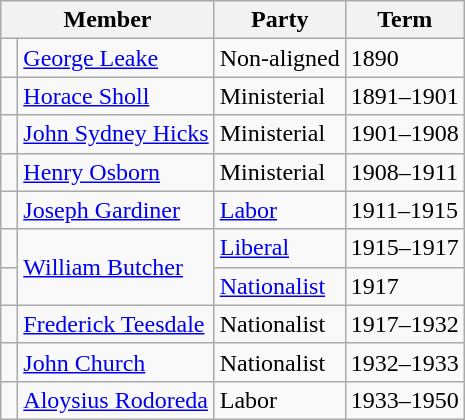<table class="wikitable">
<tr>
<th colspan="2">Member</th>
<th>Party</th>
<th>Term</th>
</tr>
<tr>
<td> </td>
<td><a href='#'>George Leake</a></td>
<td>Non-aligned</td>
<td>1890</td>
</tr>
<tr>
<td> </td>
<td><a href='#'>Horace Sholl</a></td>
<td>Ministerial</td>
<td>1891–1901</td>
</tr>
<tr>
<td> </td>
<td><a href='#'>John Sydney Hicks</a></td>
<td>Ministerial</td>
<td>1901–1908</td>
</tr>
<tr>
<td> </td>
<td><a href='#'>Henry Osborn</a></td>
<td>Ministerial</td>
<td>1908–1911</td>
</tr>
<tr>
<td> </td>
<td><a href='#'>Joseph Gardiner</a></td>
<td><a href='#'>Labor</a></td>
<td>1911–1915</td>
</tr>
<tr>
<td> </td>
<td rowspan=2><a href='#'>William Butcher</a></td>
<td><a href='#'>Liberal</a></td>
<td>1915–1917</td>
</tr>
<tr>
<td> </td>
<td><a href='#'>Nationalist</a></td>
<td>1917</td>
</tr>
<tr>
<td> </td>
<td><a href='#'>Frederick Teesdale</a></td>
<td>Nationalist</td>
<td>1917–1932</td>
</tr>
<tr>
<td> </td>
<td><a href='#'>John Church</a></td>
<td>Nationalist</td>
<td>1932–1933</td>
</tr>
<tr>
<td> </td>
<td><a href='#'>Aloysius Rodoreda</a></td>
<td>Labor</td>
<td>1933–1950</td>
</tr>
</table>
